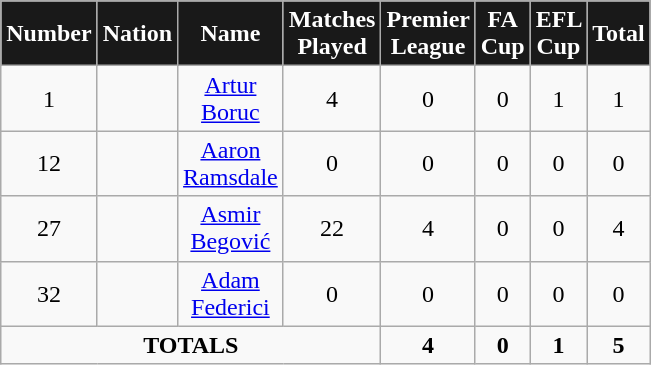<table class="wikitable" style="text-align:center; font-size:100%; ">
<tr>
<th style="background:#191919; color:white; width:0px;">Number</th>
<th style="background:#191919; color:white; width:0px;">Nation</th>
<th style="background:#191919; color:white; width:0px;">Name</th>
<th style="background:#191919; color:white; width:0px;">Matches<br>Played</th>
<th style="background:#191919; color:white; width:0px;">Premier League</th>
<th style="background:#191919; color:white; width:0px;">FA Cup</th>
<th style="background:#191919; color:white; width:0px;">EFL Cup</th>
<th style="background:#191919; color:white; width:0px;">Total</th>
</tr>
<tr>
<td>1</td>
<td></td>
<td><a href='#'>Artur Boruc</a></td>
<td>4</td>
<td>0</td>
<td>0</td>
<td>1</td>
<td>1</td>
</tr>
<tr>
<td>12</td>
<td></td>
<td><a href='#'>Aaron Ramsdale</a></td>
<td>0</td>
<td>0</td>
<td>0</td>
<td>0</td>
<td>0</td>
</tr>
<tr>
<td>27</td>
<td></td>
<td><a href='#'>Asmir Begović</a></td>
<td>22</td>
<td>4</td>
<td>0</td>
<td>0</td>
<td>4</td>
</tr>
<tr>
<td>32</td>
<td></td>
<td><a href='#'>Adam Federici</a></td>
<td>0</td>
<td>0</td>
<td>0</td>
<td>0</td>
<td>0</td>
</tr>
<tr>
<td colspan=4><strong>TOTALS</strong></td>
<td><strong>4</strong></td>
<td><strong>0</strong></td>
<td><strong>1</strong></td>
<td><strong>5</strong></td>
</tr>
</table>
